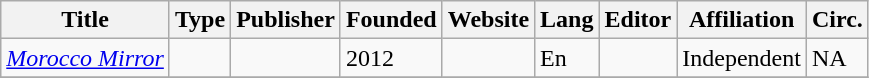<table class="wikitable">
<tr>
<th>Title</th>
<th>Type</th>
<th>Publisher</th>
<th>Founded</th>
<th>Website</th>
<th>Lang</th>
<th>Editor</th>
<th>Affiliation</th>
<th>Circ.</th>
</tr>
<tr News outlook. Moroccan newspaper in English.>
<td><em><a href='#'>Morocco Mirror</a></em></td>
<td> </td>
<td></td>
<td>2012</td>
<td><small></small></td>
<td>En</td>
<td></td>
<td>Independent</td>
<td>NA</td>
</tr>
<tr>
</tr>
</table>
